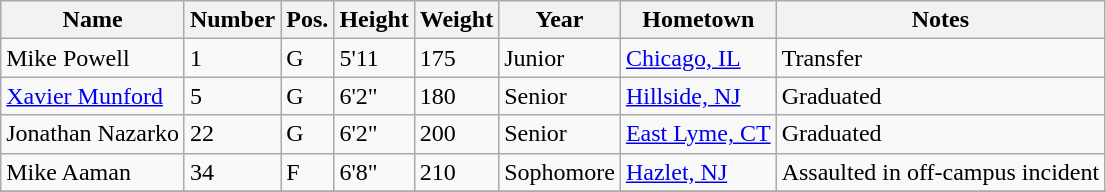<table class="wikitable sortable" border="1">
<tr>
<th>Name</th>
<th>Number</th>
<th>Pos.</th>
<th>Height</th>
<th>Weight</th>
<th>Year</th>
<th>Hometown</th>
<th class="unsortable">Notes</th>
</tr>
<tr>
<td sortname>Mike Powell</td>
<td>1</td>
<td>G</td>
<td>5'11</td>
<td>175</td>
<td>Junior</td>
<td><a href='#'>Chicago, IL</a></td>
<td>Transfer</td>
</tr>
<tr>
<td sortname><a href='#'>Xavier Munford</a></td>
<td>5</td>
<td>G</td>
<td>6'2"</td>
<td>180</td>
<td>Senior</td>
<td><a href='#'>Hillside, NJ</a></td>
<td>Graduated</td>
</tr>
<tr>
<td sortname>Jonathan Nazarko</td>
<td>22</td>
<td>G</td>
<td>6'2"</td>
<td>200</td>
<td>Senior</td>
<td><a href='#'>East Lyme, CT</a></td>
<td>Graduated</td>
</tr>
<tr>
<td sortname>Mike Aaman</td>
<td>34</td>
<td>F</td>
<td>6'8"</td>
<td>210</td>
<td>Sophomore</td>
<td><a href='#'>Hazlet, NJ</a></td>
<td>Assaulted in off-campus incident</td>
</tr>
<tr>
</tr>
</table>
